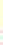<table style="font-size: 85%">
<tr>
<td style="background:#ffd;"><br></td>
</tr>
<tr>
<td style="background:#fdd;"></td>
</tr>
<tr>
<td style="background:#dfd;"></td>
</tr>
<tr>
<td style="background:#fdd;"></td>
</tr>
</table>
